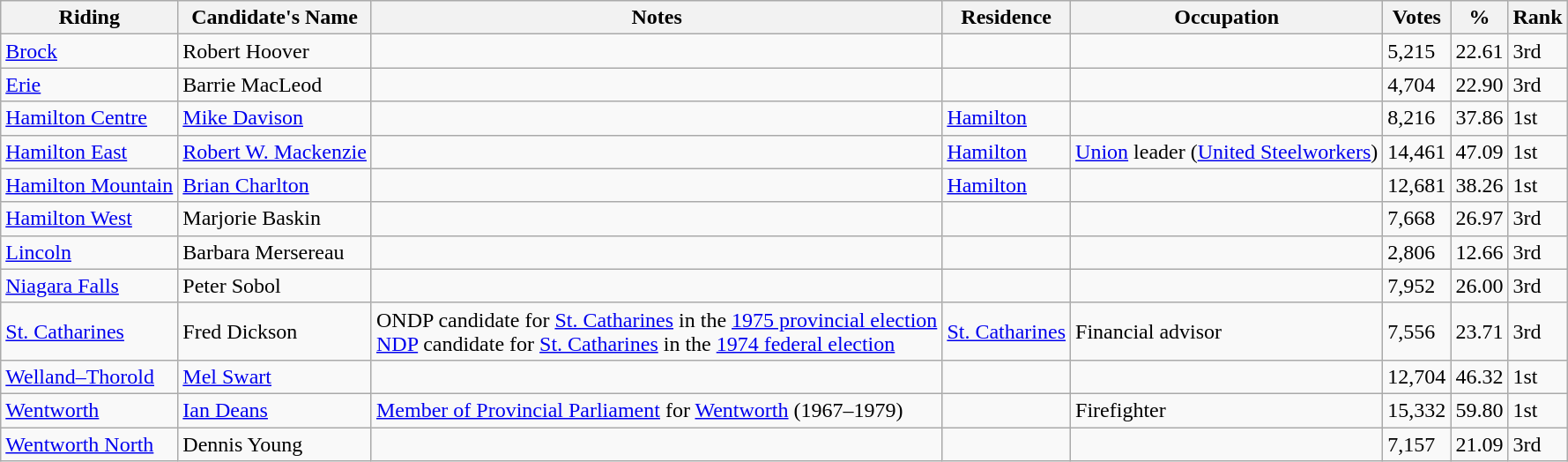<table class="wikitable sortable">
<tr>
<th>Riding<br></th>
<th>Candidate's Name</th>
<th>Notes</th>
<th>Residence</th>
<th>Occupation</th>
<th>Votes</th>
<th>%</th>
<th>Rank</th>
</tr>
<tr>
<td><a href='#'>Brock</a></td>
<td>Robert Hoover</td>
<td></td>
<td></td>
<td></td>
<td>5,215</td>
<td>22.61</td>
<td>3rd</td>
</tr>
<tr>
<td><a href='#'>Erie</a></td>
<td>Barrie MacLeod</td>
<td></td>
<td></td>
<td></td>
<td>4,704</td>
<td>22.90</td>
<td>3rd</td>
</tr>
<tr>
<td><a href='#'>Hamilton Centre</a></td>
<td><a href='#'>Mike Davison</a></td>
<td></td>
<td><a href='#'>Hamilton</a></td>
<td></td>
<td>8,216</td>
<td>37.86</td>
<td>1st</td>
</tr>
<tr>
<td><a href='#'>Hamilton East</a></td>
<td><a href='#'>Robert W. Mackenzie</a></td>
<td></td>
<td><a href='#'>Hamilton</a></td>
<td><a href='#'>Union</a> leader (<a href='#'>United Steelworkers</a>)</td>
<td>14,461</td>
<td>47.09</td>
<td>1st</td>
</tr>
<tr>
<td><a href='#'>Hamilton Mountain</a></td>
<td><a href='#'>Brian Charlton</a></td>
<td></td>
<td><a href='#'>Hamilton</a></td>
<td></td>
<td>12,681</td>
<td>38.26</td>
<td>1st</td>
</tr>
<tr>
<td><a href='#'>Hamilton West</a></td>
<td>Marjorie Baskin</td>
<td></td>
<td></td>
<td></td>
<td>7,668</td>
<td>26.97</td>
<td>3rd</td>
</tr>
<tr>
<td><a href='#'>Lincoln</a></td>
<td>Barbara Mersereau</td>
<td></td>
<td></td>
<td></td>
<td>2,806</td>
<td>12.66</td>
<td>3rd</td>
</tr>
<tr>
<td><a href='#'>Niagara Falls</a></td>
<td>Peter Sobol</td>
<td></td>
<td></td>
<td></td>
<td>7,952</td>
<td>26.00</td>
<td>3rd</td>
</tr>
<tr>
<td><a href='#'>St. Catharines</a></td>
<td>Fred Dickson</td>
<td>ONDP candidate for <a href='#'>St. Catharines</a> in the <a href='#'>1975 provincial election</a> <br> <a href='#'>NDP</a> candidate for <a href='#'>St. Catharines</a> in the <a href='#'>1974 federal election</a></td>
<td><a href='#'>St. Catharines</a></td>
<td>Financial advisor</td>
<td>7,556</td>
<td>23.71</td>
<td>3rd</td>
</tr>
<tr>
<td><a href='#'>Welland–Thorold</a></td>
<td><a href='#'>Mel Swart</a></td>
<td></td>
<td></td>
<td></td>
<td>12,704</td>
<td>46.32</td>
<td>1st</td>
</tr>
<tr>
<td><a href='#'>Wentworth</a></td>
<td><a href='#'>Ian Deans</a></td>
<td><a href='#'>Member of Provincial Parliament</a> for <a href='#'>Wentworth</a> (1967–1979)</td>
<td></td>
<td>Firefighter</td>
<td>15,332</td>
<td>59.80</td>
<td>1st</td>
</tr>
<tr>
<td><a href='#'>Wentworth North</a></td>
<td>Dennis Young</td>
<td></td>
<td></td>
<td></td>
<td>7,157</td>
<td>21.09</td>
<td>3rd</td>
</tr>
</table>
